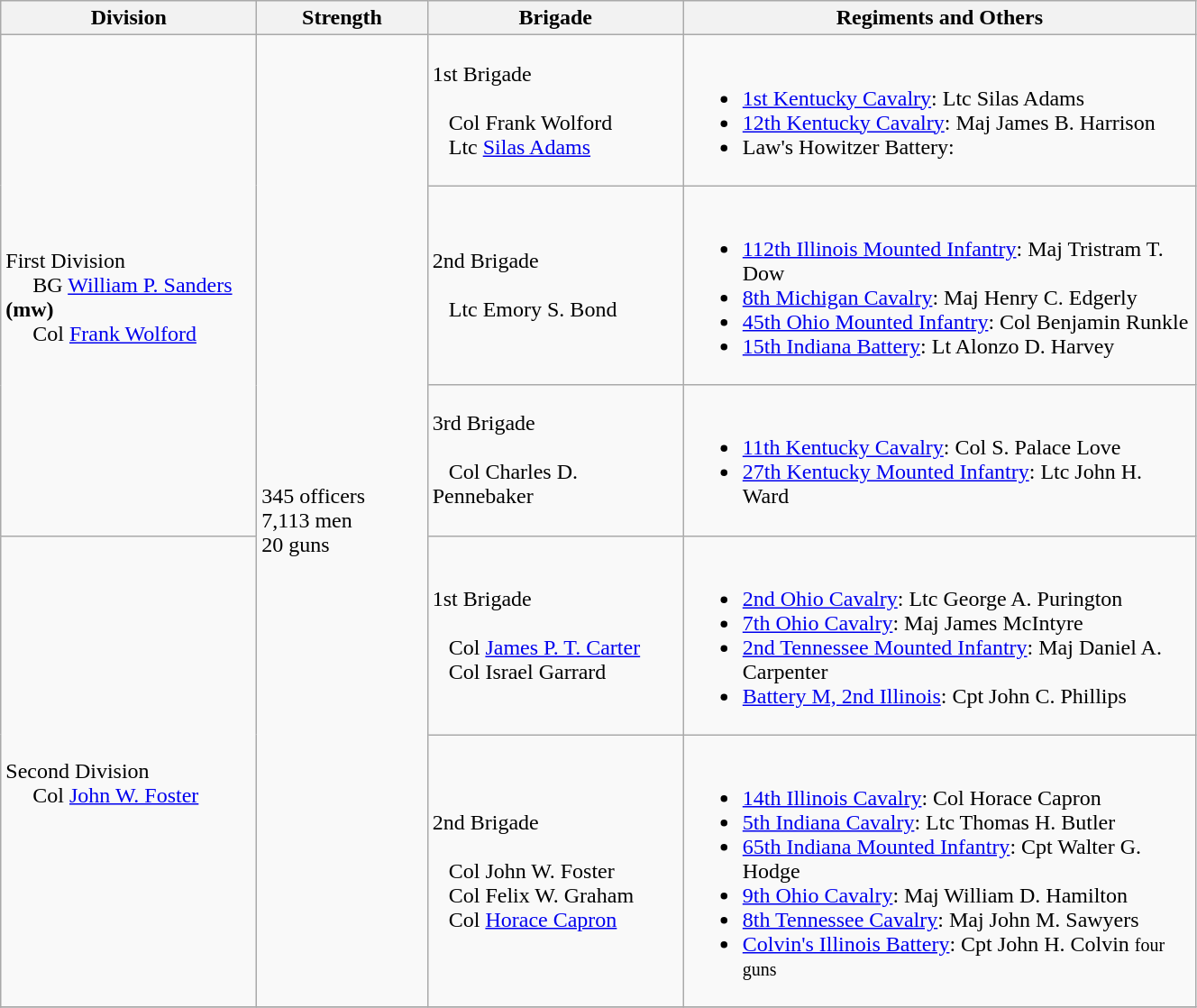<table class="wikitable" style="text-align:left; width:70%;">
<tr>
<th width=15%>Division</th>
<th width=10%>Strength</th>
<th width=15%>Brigade</th>
<th width=30%>Regiments and Others</th>
</tr>
<tr>
<td rowspan=3><br>First Division
<br>    
BG <a href='#'>William P. Sanders</a> <strong>(mw)</strong><br>    
Col <a href='#'>Frank Wolford</a></td>
<td rowspan=5>345 officers<br>7,113 men<br>20 guns</td>
<td>1st Brigade<br><br>  
Col Frank Wolford<br>  
Ltc <a href='#'>Silas Adams</a></td>
<td><br><ul><li><a href='#'>1st Kentucky Cavalry</a>: Ltc Silas Adams</li><li><a href='#'>12th Kentucky Cavalry</a>: Maj James B. Harrison</li><li>Law's Howitzer Battery:</li></ul></td>
</tr>
<tr>
<td>2nd Brigade<br><br>  
Ltc Emory S. Bond</td>
<td><br><ul><li><a href='#'>112th Illinois Mounted Infantry</a>: Maj Tristram T. Dow</li><li><a href='#'>8th Michigan Cavalry</a>: Maj Henry C. Edgerly</li><li><a href='#'>45th Ohio Mounted Infantry</a>: Col Benjamin Runkle</li><li><a href='#'>15th Indiana Battery</a>: Lt Alonzo D. Harvey</li></ul></td>
</tr>
<tr>
<td>3rd Brigade<br><br>  
Col Charles D. Pennebaker</td>
<td><br><ul><li><a href='#'>11th Kentucky Cavalry</a>: Col S. Palace Love</li><li><a href='#'>27th Kentucky Mounted Infantry</a>: Ltc John H. Ward</li></ul></td>
</tr>
<tr>
<td rowspan=2><br>Second Division
<br>    
Col <a href='#'>John W. Foster</a></td>
<td>1st Brigade<br><br>  
Col <a href='#'>James P. T. Carter</a>
<br>  
Col Israel Garrard</td>
<td><br><ul><li><a href='#'>2nd Ohio Cavalry</a>: Ltc George A. Purington</li><li><a href='#'>7th Ohio Cavalry</a>: Maj James McIntyre</li><li><a href='#'>2nd Tennessee Mounted Infantry</a>: Maj Daniel A. Carpenter</li><li><a href='#'>Battery M, 2nd Illinois</a>: Cpt John C. Phillips</li></ul></td>
</tr>
<tr>
<td>2nd Brigade<br><br>  
Col John W. Foster
<br>  
Col Felix W. Graham
<br>  
Col <a href='#'>Horace Capron</a></td>
<td><br><ul><li><a href='#'>14th Illinois Cavalry</a>: Col Horace Capron</li><li><a href='#'>5th Indiana Cavalry</a>: Ltc Thomas H. Butler</li><li><a href='#'>65th Indiana Mounted Infantry</a>: Cpt Walter G. Hodge</li><li><a href='#'>9th Ohio Cavalry</a>: Maj William D. Hamilton</li><li><a href='#'>8th Tennessee Cavalry</a>: Maj John M. Sawyers</li><li><a href='#'>Colvin's Illinois Battery</a>: Cpt John H. Colvin <small>four guns</small></li></ul></td>
</tr>
<tr>
</tr>
</table>
